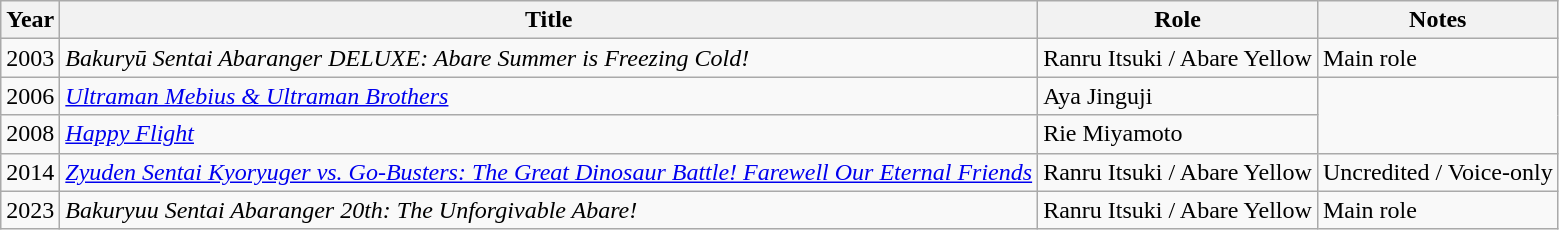<table class="wikitable sortable">
<tr>
<th>Year</th>
<th>Title</th>
<th>Role</th>
<th scope="col" class="unsortable">Notes</th>
</tr>
<tr>
<td>2003</td>
<td><em>Bakuryū Sentai Abaranger DELUXE: Abare Summer is Freezing Cold!</em></td>
<td>Ranru Itsuki / Abare Yellow</td>
<td>Main role</td>
</tr>
<tr>
<td>2006</td>
<td><em><a href='#'>Ultraman Mebius & Ultraman Brothers</a></em></td>
<td>Aya Jinguji</td>
</tr>
<tr>
<td>2008</td>
<td><em><a href='#'>Happy Flight</a></em></td>
<td>Rie Miyamoto</td>
</tr>
<tr>
<td>2014</td>
<td><em><a href='#'>Zyuden Sentai Kyoryuger vs. Go-Busters: The Great Dinosaur Battle! Farewell Our Eternal Friends</a></em></td>
<td>Ranru Itsuki / Abare Yellow</td>
<td>Uncredited / Voice-only</td>
</tr>
<tr>
<td>2023</td>
<td><em>Bakuryuu Sentai Abaranger 20th: The Unforgivable Abare!</em></td>
<td>Ranru Itsuki / Abare Yellow</td>
<td>Main role</td>
</tr>
</table>
